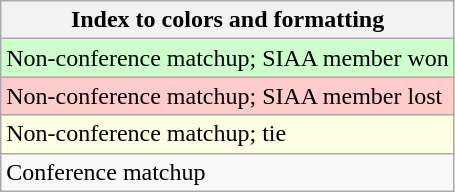<table class="wikitable">
<tr>
<th>Index to colors and formatting</th>
</tr>
<tr bgcolor=#ccffcc>
<td>Non-conference matchup; SIAA member won</td>
</tr>
<tr bgcolor=#ffcccc>
<td>Non-conference matchup; SIAA member lost</td>
</tr>
<tr bgcolor=#ffffe6>
<td>Non-conference matchup; tie</td>
</tr>
<tr>
<td>Conference matchup</td>
</tr>
</table>
